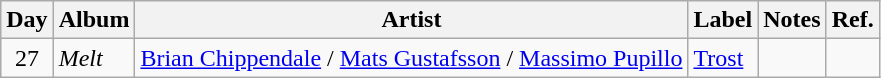<table class="wikitable">
<tr>
<th>Day</th>
<th>Album</th>
<th>Artist</th>
<th>Label</th>
<th>Notes</th>
<th>Ref.</th>
</tr>
<tr>
<td rowspan="1" style="text-align:center;">27</td>
<td><em>Melt</em></td>
<td><a href='#'>Brian Chippendale</a> / <a href='#'>Mats Gustafsson</a> / <a href='#'>Massimo Pupillo</a></td>
<td><a href='#'>Trost</a></td>
<td></td>
<td style="text-align:center;"></td>
</tr>
</table>
